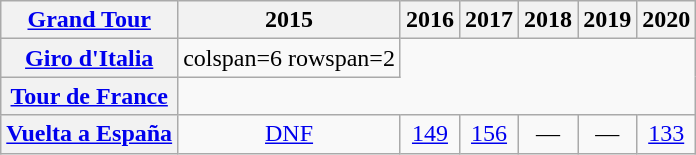<table class="wikitable plainrowheaders">
<tr>
<th scope="col"><a href='#'>Grand Tour</a></th>
<th scope="col">2015</th>
<th scope="col">2016</th>
<th scope="col">2017</th>
<th scope="col">2018</th>
<th scope="col">2019</th>
<th scope="col">2020</th>
</tr>
<tr style="text-align:center;">
<th scope="row"> <a href='#'>Giro d'Italia</a></th>
<td>colspan=6 rowspan=2 </td>
</tr>
<tr style="text-align:center;">
<th scope="row"> <a href='#'>Tour de France</a></th>
</tr>
<tr style="text-align:center;">
<th scope="row"> <a href='#'>Vuelta a España</a></th>
<td><a href='#'>DNF</a></td>
<td><a href='#'>149</a></td>
<td><a href='#'>156</a></td>
<td>—</td>
<td>—</td>
<td><a href='#'>133</a></td>
</tr>
</table>
